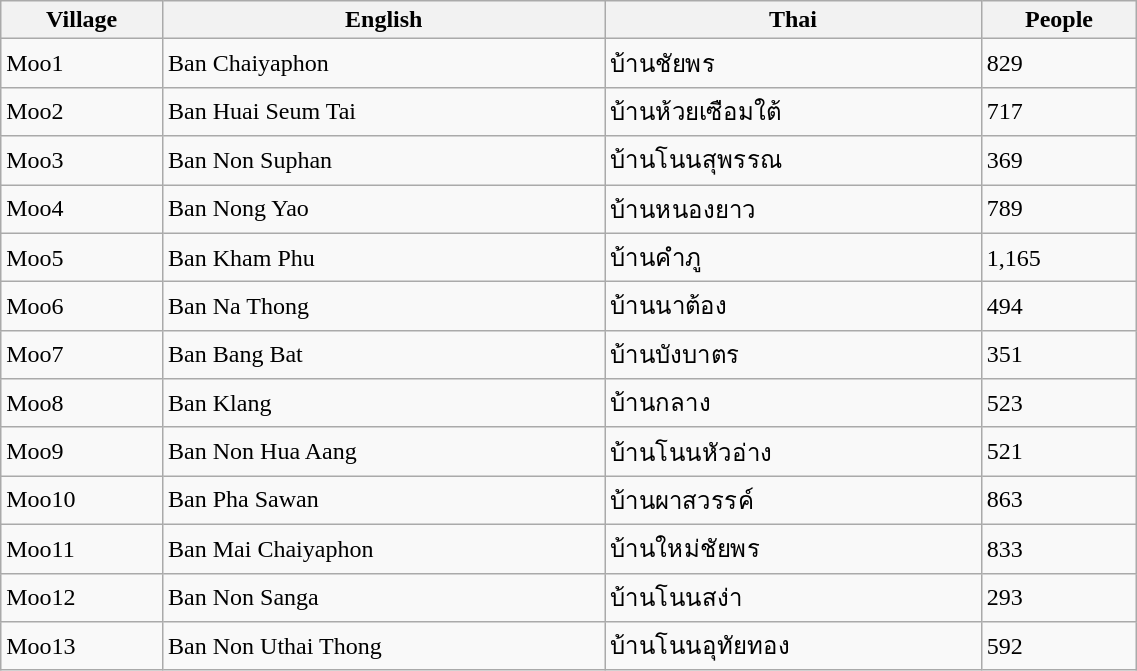<table class="wikitable" style="width:60%;">
<tr>
<th>Village</th>
<th>English</th>
<th>Thai</th>
<th>People</th>
</tr>
<tr>
<td>Moo1</td>
<td>Ban Chaiyaphon</td>
<td>บ้านชัยพร</td>
<td>829</td>
</tr>
<tr>
<td>Moo2</td>
<td>Ban Huai Seum Tai</td>
<td>บ้านห้วยเซือมใต้</td>
<td>717</td>
</tr>
<tr>
<td>Moo3</td>
<td>Ban Non Suphan</td>
<td>บ้านโนนสุพรรณ</td>
<td>369</td>
</tr>
<tr>
<td>Moo4</td>
<td>Ban Nong Yao</td>
<td>บ้านหนองยาว</td>
<td>789</td>
</tr>
<tr>
<td>Moo5</td>
<td>Ban Kham Phu</td>
<td>บ้านคำภู</td>
<td>1,165</td>
</tr>
<tr>
<td>Moo6</td>
<td>Ban Na Thong</td>
<td>บ้านนาต้อง</td>
<td>494</td>
</tr>
<tr>
<td>Moo7</td>
<td>Ban Bang Bat</td>
<td>บ้านบังบาตร</td>
<td>351</td>
</tr>
<tr>
<td>Moo8</td>
<td>Ban Klang</td>
<td>บ้านกลาง</td>
<td>523</td>
</tr>
<tr>
<td>Moo9</td>
<td>Ban Non Hua Aang</td>
<td>บ้านโนนหัวอ่าง</td>
<td>521</td>
</tr>
<tr>
<td>Moo10</td>
<td>Ban Pha Sawan</td>
<td>บ้านผาสวรรค์</td>
<td>863</td>
</tr>
<tr>
<td>Moo11</td>
<td>Ban Mai Chaiyaphon</td>
<td>บ้านใหม่ชัยพร</td>
<td>833</td>
</tr>
<tr>
<td>Moo12</td>
<td>Ban Non Sanga</td>
<td>บ้านโนนสง่า</td>
<td>293</td>
</tr>
<tr>
<td>Moo13</td>
<td>Ban Non Uthai Thong</td>
<td>บ้านโนนอุทัยทอง</td>
<td>592</td>
</tr>
</table>
